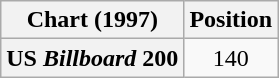<table class="wikitable plainrowheaders" style="text-align:center">
<tr>
<th scope="col">Chart (1997)</th>
<th scope="col">Position</th>
</tr>
<tr>
<th scope="row">US <em>Billboard</em> 200</th>
<td>140</td>
</tr>
</table>
